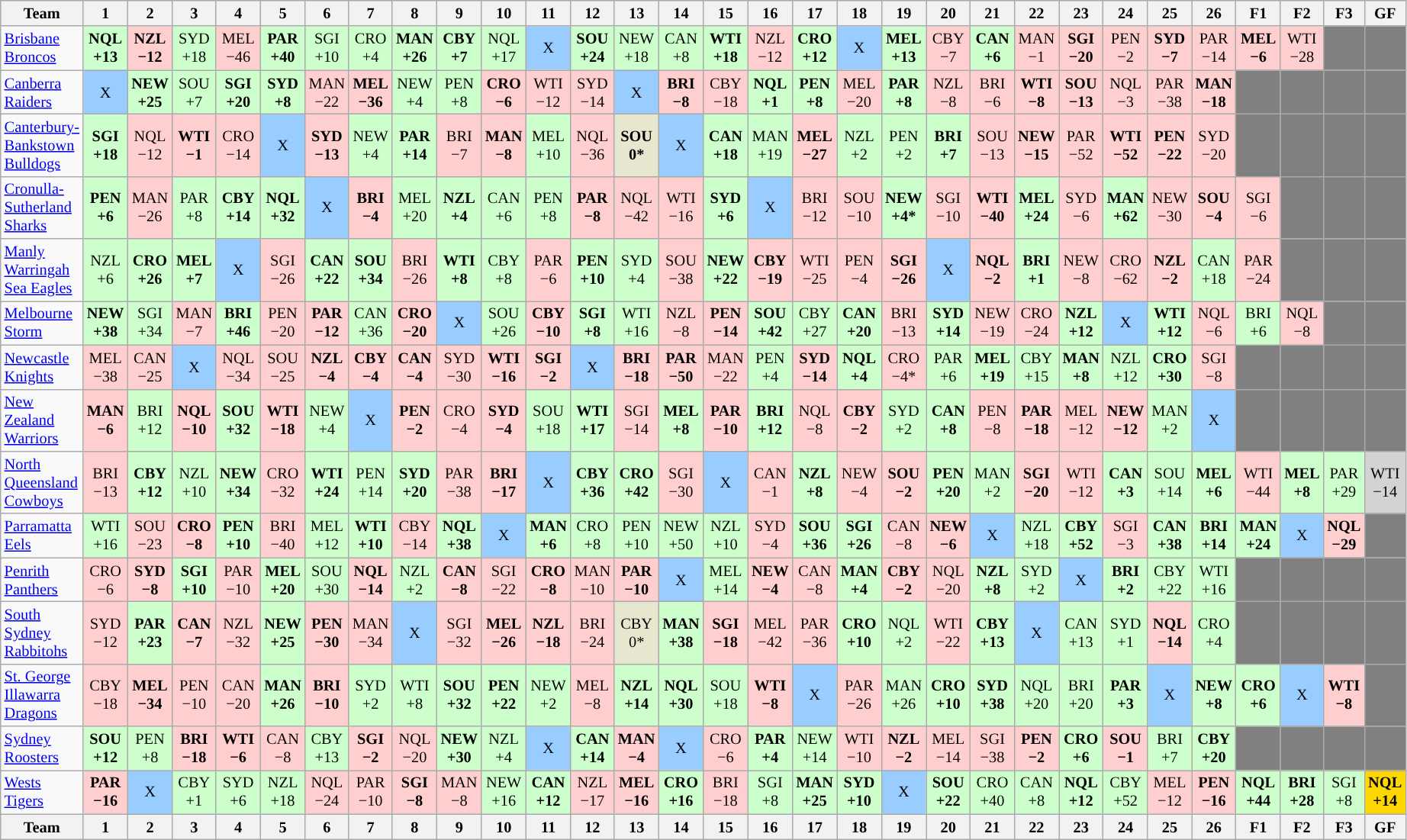<table class="wikitable sortable" style="font-size:85%; text-align:center; width:90%">
<tr valign="top">
<th valign="middle">Team</th>
<th>1</th>
<th>2</th>
<th>3</th>
<th>4</th>
<th>5</th>
<th>6</th>
<th>7</th>
<th>8</th>
<th>9</th>
<th>10</th>
<th>11</th>
<th>12</th>
<th>13</th>
<th>14</th>
<th>15</th>
<th>16</th>
<th>17</th>
<th>18</th>
<th>19</th>
<th>20</th>
<th>21</th>
<th>22</th>
<th>23</th>
<th>24</th>
<th>25</th>
<th>26</th>
<th>F1</th>
<th>F2</th>
<th>F3</th>
<th>GF</th>
</tr>
<tr>
<td align="left"><a href='#'>Brisbane Broncos</a></td>
<td style="background:#cfc;"><strong>NQL<br>+13</strong></td>
<td style="background:#FFCFCF;"><strong>NZL<br>−12</strong></td>
<td style="background:#cfc;">SYD<br>+18</td>
<td style="background:#FFCFCF;">MEL<br>−46</td>
<td style="background:#cfc;"><strong>PAR<br>+40</strong></td>
<td style="background:#cfc;">SGI<br>+10</td>
<td style="background:#cfc;">CRO<br>+4</td>
<td style="background:#cfc;"><strong>MAN<br>+26</strong></td>
<td style="background:#cfc;"><strong>CBY<br>+7</strong></td>
<td style="background:#cfc;">NQL<br>+17</td>
<td style="background:#99ccff;">X</td>
<td style="background:#cfc;"><strong>SOU<br>+24</strong></td>
<td style="background:#cfc;">NEW<br>+18</td>
<td style="background:#cfc;">CAN<br>+8</td>
<td style="background:#cfc;"><strong>WTI<br>+18</strong></td>
<td style="background:#FFCFCF;">NZL<br>−12</td>
<td style="background:#cfc;"><strong>CRO<br>+12</strong></td>
<td style="background:#99ccff;">X</td>
<td style="background:#cfc;"><strong>MEL<br>+13</strong></td>
<td style="background:#FFCFCF;">CBY<br>−7</td>
<td style="background:#cfc;"><strong>CAN<br>+6</strong></td>
<td style="background:#FFCFCF;">MAN<br>−1</td>
<td style="background:#FFCFCF;"><strong>SGI<br>−20</strong></td>
<td style="background:#FFCFCF;">PEN<br>−2</td>
<td style="background:#FFCFCF;"><strong>SYD<br>−7</strong></td>
<td style="background:#FFCFCF;">PAR<br>−14</td>
<td style="background:#FFCFCF;"><strong>MEL<br>−6</strong></td>
<td style="background:#FFCFCF;">WTI<br>−28</td>
<td style="background:#808080;"></td>
<td style="background:#808080;"></td>
</tr>
<tr>
<td align="left"><a href='#'>Canberra Raiders</a></td>
<td style="background:#99ccff;">X</td>
<td style="background:#cfc;"><strong>NEW<br>+25</strong></td>
<td style="background:#cfc;">SOU<br>+7</td>
<td style="background:#cfc;"><strong>SGI<br>+20</strong></td>
<td style="background:#cfc;"><strong>SYD<br>+8</strong></td>
<td style="background:#FFCFCF;">MAN<br>−22</td>
<td style="background:#FFCFCF;"><strong>MEL<br>−36</strong></td>
<td style="background:#cfc;">NEW<br>+4</td>
<td style="background:#cfc;">PEN<br>+8</td>
<td style="background:#FFCFCF;"><strong>CRO<br>−6</strong></td>
<td style="background:#FFCFCF;">WTI<br>−12</td>
<td style="background:#FFCFCF;">SYD<br>−14</td>
<td style="background:#99ccff;">X</td>
<td style="background:#FFCFCF;"><strong>BRI<br>−8</strong></td>
<td style="background:#FFCFCF;">CBY<br>−18</td>
<td style="background:#cfc;"><strong>NQL<br>+1</strong></td>
<td style="background:#cfc;"><strong>PEN<br>+8</strong></td>
<td style="background:#FFCFCF;">MEL<br>−20</td>
<td style="background:#cfc;"><strong>PAR<br>+8</strong></td>
<td style="background:#FFCFCF;">NZL<br>−8</td>
<td style="background:#FFCFCF;">BRI<br>−6</td>
<td style="background:#FFCFCF;"><strong>WTI<br>−8</strong></td>
<td style="background:#FFCFCF;"><strong>SOU<br>−13</strong></td>
<td style="background:#FFCFCF;">NQL<br>−3</td>
<td style="background:#FFCFCF;">PAR<br>−38</td>
<td style="background:#FFCFCF;"><strong>MAN<br>−18</strong></td>
<td style="background:#808080;"></td>
<td style="background:#808080;"></td>
<td style="background:#808080;"></td>
<td style="background:#808080;"></td>
</tr>
<tr>
<td align="left"><a href='#'>Canterbury-Bankstown Bulldogs</a></td>
<td style="background:#cfc;"><strong>SGI<br>+18</strong></td>
<td style="background:#FFCFCF;">NQL<br>−12</td>
<td style="background:#FFCFCF;"><strong>WTI<br>−1</strong></td>
<td style="background:#FFCFCF;">CRO<br>−14</td>
<td style="background:#99ccff;">X</td>
<td style="background:#FFCFCF;"><strong>SYD<br>−13</strong></td>
<td style="background:#cfc;">NEW<br>+4</td>
<td style="background:#cfc;"><strong>PAR<br>+14</strong></td>
<td style="background:#FFCFCF;">BRI<br>−7</td>
<td style="background:#FFCFCF;"><strong>MAN<br>−8</strong></td>
<td style="background:#cfc;">MEL<br>+10</td>
<td style="background:#FFCFCF;">NQL<br>−36</td>
<td style="background:#E6E7CE"><strong>SOU<br>0*</strong></td>
<td style="background:#99ccff;">X</td>
<td style="background:#cfc;"><strong>CAN<br>+18</strong></td>
<td style="background:#cfc;">MAN<br>+19</td>
<td style="background:#FFCFCF;"><strong>MEL<br>−27</strong></td>
<td style="background:#cfc;">NZL<br>+2</td>
<td style="background:#cfc;">PEN<br>+2</td>
<td style="background:#cfc;"><strong>BRI<br>+7</strong></td>
<td style="background:#FFCFCF;">SOU<br>−13</td>
<td style="background:#FFCFCF;"><strong>NEW<br>−15</strong></td>
<td style="background:#FFCFCF;">PAR<br>−52</td>
<td style="background:#FFCFCF;"><strong>WTI<br>−52</strong></td>
<td style="background:#FFCFCF;"><strong>PEN<br>−22</strong></td>
<td style="background:#FFCFCF;">SYD<br>−20</td>
<td style="background:#808080;"></td>
<td style="background:#808080;"></td>
<td style="background:#808080;"></td>
<td style="background:#808080;"></td>
</tr>
<tr>
<td align="left"><a href='#'>Cronulla-Sutherland Sharks</a></td>
<td style="background:#cfc;"><strong>PEN<br>+6</strong></td>
<td style="background:#FFCFCF;">MAN<br>−26</td>
<td style="background:#cfc;">PAR<br>+8</td>
<td style="background:#cfc;"><strong>CBY<br>+14</strong></td>
<td style="background:#cfc;"><strong>NQL<br>+32</strong></td>
<td style="background:#99ccff;">X</td>
<td style="background:#FFCFCF;"><strong>BRI<br>−4</strong></td>
<td style="background:#cfc;">MEL<br>+20</td>
<td style="background:#cfc;"><strong>NZL<br>+4</strong></td>
<td style="background:#cfc;">CAN<br>+6</td>
<td style="background:#cfc;">PEN<br>+8</td>
<td style="background:#FFCFCF;"><strong>PAR<br>−8</strong></td>
<td style="background:#FFCFCF;">NQL<br>−42</td>
<td style="background:#FFCFCF;">WTI<br>−16</td>
<td style="background:#cfc;"><strong>SYD<br>+6</strong></td>
<td style="background:#99ccff;">X</td>
<td style="background:#FFCFCF;">BRI<br>−12</td>
<td style="background:#FFCFCF;">SOU<br>−10</td>
<td style="background:#cfc;"><strong>NEW<br>+4*</strong></td>
<td style="background:#FFCFCF;">SGI<br>−10</td>
<td style="background:#FFCFCF;"><strong>WTI<br>−40</strong></td>
<td style="background:#cfc;"><strong>MEL<br>+24</strong></td>
<td style="background:#FFCFCF;">SYD<br>−6</td>
<td style="background:#cfc;"><strong>MAN<br>+62</strong></td>
<td style="background:#FFCFCF;">NEW<br>−30</td>
<td style="background:#FFCFCF;"><strong>SOU<br>−4</strong></td>
<td style="background:#FFCFCF;">SGI<br>−6</td>
<td style="background:#808080;"></td>
<td style="background:#808080;"></td>
<td style="background:#808080;"></td>
</tr>
<tr>
<td align="left"><a href='#'>Manly Warringah Sea Eagles</a></td>
<td style="background:#cfc;">NZL<br>+6</td>
<td style="background:#cfc;"><strong>CRO<br>+26</strong></td>
<td style="background:#cfc;"><strong>MEL<br>+7</strong></td>
<td style="background:#99ccff;">X</td>
<td style="background:#FFCFCF;">SGI<br>−26</td>
<td style="background:#cfc;"><strong>CAN<br>+22</strong></td>
<td style="background:#cfc;"><strong>SOU<br>+34</strong></td>
<td style="background:#FFCFCF;">BRI<br>−26</td>
<td style="background:#cfc;"><strong>WTI<br>+8</strong></td>
<td style="background:#cfc;">CBY<br>+8</td>
<td style="background:#FFCFCF;">PAR<br>−6</td>
<td style="background:#cfc;"><strong>PEN<br>+10</strong></td>
<td style="background:#cfc;">SYD<br>+4</td>
<td style="background:#FFCFCF;">SOU<br>−38</td>
<td style="background:#cfc;"><strong>NEW<br>+22</strong></td>
<td style="background:#FFCFCF;"><strong>CBY<br>−19</strong></td>
<td style="background:#FFCFCF;">WTI<br>−25</td>
<td style="background:#FFCFCF;">PEN<br>−4</td>
<td style="background:#FFCFCF;"><strong>SGI<br>−26</strong></td>
<td style="background:#99ccff;">X</td>
<td style="background:#FFCFCF;"><strong>NQL<br>−2</strong></td>
<td style="background:#cfc;"><strong>BRI<br>+1</strong></td>
<td style="background:#FFCFCF;">NEW<br>−8</td>
<td style="background:#FFCFCF;">CRO<br>−62</td>
<td style="background:#FFCFCF;"><strong>NZL<br>−2</strong></td>
<td style="background:#cfc;">CAN<br>+18</td>
<td style="background:#FFCFCF;">PAR<br>−24</td>
<td style="background:#808080;"></td>
<td style="background:#808080;"></td>
<td style="background:#808080;"></td>
</tr>
<tr>
<td align="left"><a href='#'>Melbourne Storm</a></td>
<td style="background:#cfc;"><strong>NEW<br>+38</strong></td>
<td style="background:#cfc;">SGI<br>+34</td>
<td style="background:#FFCFCF;">MAN<br>−7</td>
<td style="background:#cfc;"><strong>BRI<br>+46</strong></td>
<td style="background:#FFCFCF;">PEN<br>−20</td>
<td style="background:#FFCFCF;"><strong>PAR<br>−12</strong></td>
<td style="background:#cfc;">CAN<br>+36</td>
<td style="background:#FFCFCF;"><strong>CRO<br>−20</strong></td>
<td style="background:#99ccff;">X</td>
<td style="background:#cfc;">SOU<br>+26</td>
<td style="background:#FFCFCF;"><strong>CBY<br>−10</strong></td>
<td style="background:#cfc;"><strong>SGI<br>+8</strong></td>
<td style="background:#cfc;">WTI<br>+16</td>
<td style="background:#FFCFCF;">NZL<br>−8</td>
<td style="background:#FFCFCF;"><strong>PEN<br>−14</strong></td>
<td style="background:#cfc;"><strong>SOU<br>+42</strong></td>
<td style="background:#cfc;">CBY<br>+27</td>
<td style="background:#cfc;"><strong>CAN<br>+20</strong></td>
<td style="background:#FFCFCF;">BRI<br>−13</td>
<td style="background:#cfc;"><strong>SYD<br>+14</strong></td>
<td style="background:#FFCFCF;">NEW<br>−19</td>
<td style="background:#FFCFCF;">CRO<br>−24</td>
<td style="background:#cfc;"><strong>NZL<br>+12</strong></td>
<td style="background:#99ccff;">X</td>
<td style="background:#cfc;"><strong>WTI<br>+12</strong></td>
<td style="background:#FFCFCF;">NQL<br>−6</td>
<td style="background:#cfc;">BRI<br>+6</td>
<td style="background:#FFCFCF;">NQL<br>−8</td>
<td style="background:#808080;"></td>
<td style="background:#808080;"></td>
</tr>
<tr>
<td align="left"><a href='#'>Newcastle Knights</a></td>
<td style="background:#FFCFCF;">MEL<br>−38</td>
<td style="background:#FFCFCF;">CAN<br>−25</td>
<td style="background:#99ccff;">X</td>
<td style="background:#FFCFCF;">NQL<br>−34</td>
<td style="background:#FFCFCF;">SOU<br>−25</td>
<td style="background:#FFCFCF;"><strong>NZL<br>−4</strong></td>
<td style="background:#FFCFCF;"><strong>CBY<br>−4</strong></td>
<td style="background:#FFCFCF;"><strong>CAN<br>−4</strong></td>
<td style="background:#FFCFCF;">SYD<br>−30</td>
<td style="background:#FFCFCF;"><strong>WTI<br>−16</strong></td>
<td style="background:#FFCFCF;"><strong>SGI<br>−2</strong></td>
<td style="background:#99ccff;">X</td>
<td style="background:#FFCFCF;"><strong>BRI<br>−18</strong></td>
<td style="background:#FFCFCF;"><strong>PAR<br>−50</strong></td>
<td style="background:#FFCFCF;">MAN<br>−22</td>
<td style="background:#cfc;">PEN<br>+4</td>
<td style="background:#FFCFCF;"><strong>SYD<br>−14</strong></td>
<td style="background:#cfc;"><strong>NQL<br>+4</strong></td>
<td style="background:#FFCFCF;">CRO<br>−4*</td>
<td style="background:#cfc;">PAR<br>+6</td>
<td style="background:#cfc;"><strong>MEL<br>+19</strong></td>
<td style="background:#cfc;">CBY<br>+15</td>
<td style="background:#cfc;"><strong>MAN<br>+8</strong></td>
<td style="background:#cfc;">NZL<br>+12</td>
<td style="background:#cfc;"><strong>CRO<br>+30</strong></td>
<td style="background:#FFCFCF;">SGI<br>−8</td>
<td style="background:#808080;"></td>
<td style="background:#808080;"></td>
<td style="background:#808080;"></td>
<td style="background:#808080;"></td>
</tr>
<tr>
<td align="left"><a href='#'>New Zealand Warriors</a></td>
<td style="background:#FFCFCF;"><strong>MAN<br>−6</strong></td>
<td style="background:#cfc;">BRI<br>+12</td>
<td style="background:#FFCFCF;"><strong>NQL<br>−10</strong></td>
<td style="background:#cfc;"><strong>SOU<br>+32</strong></td>
<td style="background:#FFCFCF;"><strong>WTI<br>−18</strong></td>
<td style="background:#cfc;">NEW<br>+4</td>
<td style="background:#99ccff;">X</td>
<td style="background:#FFCFCF;"><strong>PEN<br>−2</strong></td>
<td style="background:#FFCFCF;">CRO<br>−4</td>
<td style="background:#FFCFCF;"><strong>SYD<br>−4</strong></td>
<td style="background:#cfc;">SOU<br>+18</td>
<td style="background:#cfc;"><strong>WTI<br>+17</strong></td>
<td style="background:#FFCFCF;">SGI<br>−14</td>
<td style="background:#cfc;"><strong>MEL<br>+8</strong></td>
<td style="background:#FFCFCF;"><strong>PAR<br>−10</strong></td>
<td style="background:#cfc;"><strong>BRI<br>+12</strong></td>
<td style="background:#FFCFCF;">NQL<br>−8</td>
<td style="background:#FFCFCF;"><strong>CBY<br>−2</strong></td>
<td style="background:#cfc;">SYD<br>+2</td>
<td style="background:#cfc;"><strong>CAN<br>+8</strong></td>
<td style="background:#FFCFCF;">PEN<br>−8</td>
<td style="background:#FFCFCF;"><strong>PAR<br>−18</strong></td>
<td style="background:#FFCFCF;">MEL<br>−12</td>
<td style="background:#FFCFCF;"><strong>NEW<br>−12</strong></td>
<td style="background:#cfc;">MAN<br>+2</td>
<td style="background:#99ccff;">X</td>
<td style="background:#808080;"></td>
<td style="background:#808080;"></td>
<td style="background:#808080;"></td>
<td style="background:#808080;"></td>
</tr>
<tr>
<td align="left"><a href='#'>North Queensland Cowboys</a></td>
<td style="background:#FFCFCF;">BRI<br>−13</td>
<td style="background:#cfc;"><strong>CBY<br>+12</strong></td>
<td style="background:#cfc;">NZL<br>+10</td>
<td style="background:#cfc;"><strong>NEW<br>+34</strong></td>
<td style="background:#FFCFCF;">CRO<br>−32</td>
<td style="background:#cfc;"><strong>WTI<br>+24</strong></td>
<td style="background:#cfc;">PEN<br>+14</td>
<td style="background:#cfc;"><strong>SYD<br>+20</strong></td>
<td style="background:#FFCFCF;">PAR<br>−38</td>
<td style="background:#FFCFCF;"><strong>BRI<br>−17</strong></td>
<td style="background:#99ccff;">X</td>
<td style="background:#cfc;"><strong>CBY<br>+36</strong></td>
<td style="background:#cfc;"><strong>CRO<br>+42</strong></td>
<td style="background:#FFCFCF;">SGI<br>−30</td>
<td style="background:#99ccff;">X</td>
<td style="background:#FFCFCF;">CAN<br>−1</td>
<td style="background:#cfc;"><strong>NZL<br>+8</strong></td>
<td style="background:#FFCFCF;">NEW<br>−4</td>
<td style="background:#FFCFCF;"><strong>SOU<br>−2</strong></td>
<td style="background:#cfc;"><strong>PEN<br>+20</strong></td>
<td style="background:#cfc;">MAN<br>+2</td>
<td style="background:#FFCFCF;"><strong>SGI<br>−20</strong></td>
<td style="background:#FFCFCF;">WTI<br>−12</td>
<td style="background:#cfc;"><strong>CAN<br>+3</strong></td>
<td style="background:#cfc;">SOU<br>+14</td>
<td style="background:#cfc;"><strong>MEL<br>+6</strong></td>
<td style="background:#FFCFCF;">WTI<br>−44</td>
<td style="background:#cfc;"><strong>MEL<br>+8</strong></td>
<td style="background:#cfc;">PAR<br>+29</td>
<td style="background:#D3D3D3;">WTI<br>−14</td>
</tr>
<tr>
<td align="left"><a href='#'>Parramatta Eels</a></td>
<td style="background:#cfc;">WTI<br>+16</td>
<td style="background:#FFCFCF;">SOU<br>−23</td>
<td style="background:#FFCFCF;"><strong>CRO<br>−8</strong></td>
<td style="background:#cfc;"><strong>PEN<br>+10</strong></td>
<td style="background:#FFCFCF;">BRI<br>−40</td>
<td style="background:#cfc;">MEL<br>+12</td>
<td style="background:#cfc;"><strong>WTI<br>+10</strong></td>
<td style="background:#FFCFCF;">CBY<br>−14</td>
<td style="background:#cfc;"><strong>NQL<br>+38</strong></td>
<td style="background:#99ccff;">X</td>
<td style="background:#cfc;"><strong>MAN<br>+6</strong></td>
<td style="background:#cfc;">CRO<br>+8</td>
<td style="background:#cfc;">PEN<br>+10</td>
<td style="background:#cfc;">NEW<br>+50</td>
<td style="background:#cfc;">NZL<br>+10</td>
<td style="background:#FFCFCF;">SYD<br>−4</td>
<td style="background:#cfc;"><strong>SOU<br>+36</strong></td>
<td style="background:#cfc;"><strong>SGI<br>+26</strong></td>
<td style="background:#FFCFCF;">CAN<br>−8</td>
<td style="background:#FFCFCF;"><strong>NEW<br>−6</strong></td>
<td style="background:#99ccff;">X</td>
<td style="background:#cfc;">NZL<br>+18</td>
<td style="background:#cfc;"><strong>CBY<br>+52</strong></td>
<td style="background:#FFCFCF;">SGI<br>−3</td>
<td style="background:#cfc;"><strong>CAN<br>+38</strong></td>
<td style="background:#cfc;"><strong>BRI<br>+14</strong></td>
<td style="background:#cfc;"><strong>MAN<br>+24</strong></td>
<td style="background:#99ccff;">X</td>
<td style="background:#FFCFCF;"><strong>NQL<br>−29</strong></td>
<td style="background:#808080;"></td>
</tr>
<tr>
<td align="left"><a href='#'>Penrith Panthers</a></td>
<td style="background:#FFCFCF;">CRO<br>−6</td>
<td style="background:#FFCFCF;"><strong>SYD<br>−8</strong></td>
<td style="background:#cfc;"><strong>SGI<br>+10</strong></td>
<td style="background:#FFCFCF;">PAR<br>−10</td>
<td style="background:#cfc;"><strong>MEL<br>+20</strong></td>
<td style="background:#cfc;">SOU<br>+30</td>
<td style="background:#FFCFCF;"><strong>NQL<br>−14</strong></td>
<td style="background:#cfc;">NZL<br>+2</td>
<td style="background:#FFCFCF;"><strong>CAN<br>−8</strong></td>
<td style="background:#FFCFCF;">SGI<br>−22</td>
<td style="background:#FFCFCF;"><strong>CRO<br>−8</strong></td>
<td style="background:#FFCFCF;">MAN<br>−10</td>
<td style="background:#FFCFCF;"><strong>PAR<br>−10</strong></td>
<td style="background:#99ccff;">X</td>
<td style="background:#cfc;">MEL<br>+14</td>
<td style="background:#FFCFCF;"><strong>NEW<br>−4</strong></td>
<td style="background:#FFCFCF;">CAN<br>−8</td>
<td style="background:#cfc;"><strong>MAN<br>+4</strong></td>
<td style="background:#FFCFCF;"><strong>CBY<br>−2</strong></td>
<td style="background:#FFCFCF;">NQL<br>−20</td>
<td style="background:#cfc;"><strong>NZL<br>+8</strong></td>
<td style="background:#cfc;">SYD<br>+2</td>
<td style="background:#99ccff;">X</td>
<td style="background:#cfc;"><strong>BRI<br>+2</strong></td>
<td style="background:#cfc;">CBY<br>+22</td>
<td style="background:#cfc;">WTI<br>+16</td>
<td style="background:#808080;"></td>
<td style="background:#808080;"></td>
<td style="background:#808080;"></td>
<td style="background:#808080;"></td>
</tr>
<tr>
<td align="left"><a href='#'>South Sydney Rabbitohs</a></td>
<td style="background:#FFCFCF;">SYD<br>−12</td>
<td style="background:#cfc;"><strong>PAR<br>+23</strong></td>
<td style="background:#FFCFCF;"><strong>CAN<br>−7</strong></td>
<td style="background:#FFCFCF;">NZL<br>−32</td>
<td style="background:#cfc;"><strong>NEW<br>+25</strong></td>
<td style="background:#FFCFCF;"><strong>PEN<br>−30</strong></td>
<td style="background:#FFCFCF;">MAN<br>−34</td>
<td style="background:#99ccff;">X</td>
<td style="background:#FFCFCF;">SGI<br>−32</td>
<td style="background:#FFCFCF;"><strong>MEL<br>−26</strong></td>
<td style="background:#FFCFCF;"><strong>NZL<br>−18</strong></td>
<td style="background:#FFCFCF;">BRI<br>−24</td>
<td style="background:#E6E7CE">CBY<br>0*</td>
<td style="background:#cfc;"><strong>MAN<br>+38</strong></td>
<td style="background:#FFCFCF;"><strong>SGI<br>−18</strong></td>
<td style="background:#FFCFCF;">MEL<br>−42</td>
<td style="background:#FFCFCF;">PAR<br>−36</td>
<td style="background:#cfc;"><strong>CRO<br>+10</strong></td>
<td style="background:#cfc;">NQL<br>+2</td>
<td style="background:#FFCFCF;">WTI<br>−22</td>
<td style="background:#cfc;"><strong>CBY<br>+13</strong></td>
<td style="background:#99ccff;">X</td>
<td style="background:#cfc;">CAN<br>+13</td>
<td style="background:#cfc;">SYD<br>+1</td>
<td style="background:#FFCFCF;"><strong>NQL<br>−14</strong></td>
<td style="background:#cfc;">CRO<br>+4</td>
<td style="background:#808080;"></td>
<td style="background:#808080;"></td>
<td style="background:#808080;"></td>
<td style="background:#808080;"></td>
</tr>
<tr>
<td align="left"><a href='#'>St. George Illawarra Dragons</a></td>
<td style="background:#FFCFCF;">CBY<br>−18</td>
<td style="background:#FFCFCF;"><strong>MEL<br>−34</strong></td>
<td style="background:#FFCFCF;">PEN<br>−10</td>
<td style="background:#FFCFCF;">CAN<br>−20</td>
<td style="background:#cfc;"><strong>MAN<br>+26</strong></td>
<td style="background:#FFCFCF;"><strong>BRI<br>−10</strong></td>
<td style="background:#cfc;">SYD<br>+2</td>
<td style="background:#cfc;">WTI<br>+8</td>
<td style="background:#cfc;"><strong>SOU<br>+32</strong></td>
<td style="background:#cfc;"><strong>PEN<br>+22</strong></td>
<td style="background:#cfc;">NEW<br>+2</td>
<td style="background:#FFCFCF;">MEL<br>−8</td>
<td style="background:#cfc;"><strong>NZL<br>+14</strong></td>
<td style="background:#cfc;"><strong>NQL<br>+30</strong></td>
<td style="background:#cfc;">SOU<br>+18</td>
<td style="background:#FFCFCF;"><strong>WTI<br>−8</strong></td>
<td style="background:#99ccff;">X</td>
<td style="background:#FFCFCF;">PAR<br>−26</td>
<td style="background:#cfc;">MAN<br>+26</td>
<td style="background:#cfc;"><strong>CRO<br>+10</strong></td>
<td style="background:#cfc;"><strong>SYD<br>+38</strong></td>
<td style="background:#cfc;">NQL<br>+20</td>
<td style="background:#cfc;">BRI<br>+20</td>
<td style="background:#cfc;"><strong>PAR<br>+3</strong></td>
<td style="background:#99ccff;">X</td>
<td style="background:#cfc;"><strong>NEW<br>+8</strong></td>
<td style="background:#cfc;"><strong>CRO<br>+6</strong></td>
<td style="background:#99ccff;">X</td>
<td style="background:#FFCFCF;"><strong>WTI<br>−8</strong></td>
<td style="background:#808080;"></td>
</tr>
<tr>
<td align="left"><a href='#'>Sydney Roosters</a></td>
<td style="background:#cfc;"><strong>SOU<br>+12</strong></td>
<td style="background:#cfc;">PEN<br>+8</td>
<td style="background:#FFCFCF;"><strong>BRI<br>−18</strong></td>
<td style="background:#FFCFCF;"><strong>WTI<br>−6</strong></td>
<td style="background:#FFCFCF;">CAN<br>−8</td>
<td style="background:#cfc;">CBY<br>+13</td>
<td style="background:#FFCFCF;"><strong>SGI<br>−2</strong></td>
<td style="background:#FFCFCF;">NQL<br>−20</td>
<td style="background:#cfc;"><strong>NEW<br>+30</strong></td>
<td style="background:#cfc;">NZL<br>+4</td>
<td style="background:#99ccff;">X</td>
<td style="background:#cfc;"><strong>CAN<br>+14</strong></td>
<td style="background:#FFCFCF;"><strong>MAN<br>−4</strong></td>
<td style="background:#99ccff;">X</td>
<td style="background:#FFCFCF;">CRO<br>−6</td>
<td style="background:#cfc;"><strong>PAR<br>+4</strong></td>
<td style="background:#cfc;">NEW<br>+14</td>
<td style="background:#FFCFCF;">WTI<br>−10</td>
<td style="background:#FFCFCF;"><strong>NZL<br>−2</strong></td>
<td style="background:#FFCFCF;">MEL<br>−14</td>
<td style="background:#FFCFCF;">SGI<br>−38</td>
<td style="background:#FFCFCF;"><strong>PEN<br>−2</strong></td>
<td style="background:#cfc;"><strong>CRO<br>+6</strong></td>
<td style="background:#FFCFCF;"><strong>SOU<br>−1</strong></td>
<td style="background:#cfc;">BRI<br>+7</td>
<td style="background:#cfc;"><strong>CBY<br>+20</strong></td>
<td style="background:#808080;"></td>
<td style="background:#808080;"></td>
<td style="background:#808080;"></td>
<td style="background:#808080;"></td>
</tr>
<tr>
<td align="left"><a href='#'>Wests Tigers</a></td>
<td style="background:#FFCFCF;"><strong>PAR<br>−16</strong></td>
<td style="background:#99ccff;">X</td>
<td style="background:#cfc;">CBY<br>+1</td>
<td style="background:#cfc;">SYD<br>+6</td>
<td style="background:#cfc;">NZL<br>+18</td>
<td style="background:#FFCFCF;">NQL<br>−24</td>
<td style="background:#FFCFCF;">PAR<br>−10</td>
<td style="background:#FFCFCF;"><strong>SGI<br>−8</strong></td>
<td style="background:#FFCFCF;">MAN<br>−8</td>
<td style="background:#cfc;">NEW<br>+16</td>
<td style="background:#cfc;"><strong>CAN<br>+12</strong></td>
<td style="background:#FFCFCF;">NZL<br>−17</td>
<td style="background:#FFCFCF;"><strong>MEL<br>−16</strong></td>
<td style="background:#cfc;"><strong>CRO<br>+16</strong></td>
<td style="background:#FFCFCF;">BRI<br>−18</td>
<td style="background:#cfc;">SGI<br>+8</td>
<td style="background:#cfc;"><strong>MAN<br>+25</strong></td>
<td style="background:#cfc;"><strong>SYD<br>+10</strong></td>
<td style="background:#99ccff;">X</td>
<td style="background:#cfc;"><strong>SOU<br>+22</strong></td>
<td style="background:#cfc;">CRO<br>+40</td>
<td style="background:#cfc;">CAN<br>+8</td>
<td style="background:#cfc;"><strong>NQL<br>+12</strong></td>
<td style="background:#cfc;">CBY<br>+52</td>
<td style="background:#FFCFCF;">MEL<br>−12</td>
<td style="background:#FFCFCF;"><strong>PEN<br>−16</strong></td>
<td style="background:#cfc;"><strong>NQL<br>+44</strong></td>
<td style="background:#cfc;"><strong>BRI<br>+28</strong></td>
<td style="background:#cfc;">SGI<br>+8</td>
<td style="background:#FFD700;"><strong>NQL<br>+14</strong></td>
</tr>
<tr valign="top">
<th valign="middle">Team</th>
<th>1</th>
<th>2</th>
<th>3</th>
<th>4</th>
<th>5</th>
<th>6</th>
<th>7</th>
<th>8</th>
<th>9</th>
<th>10</th>
<th>11</th>
<th>12</th>
<th>13</th>
<th>14</th>
<th>15</th>
<th>16</th>
<th>17</th>
<th>18</th>
<th>19</th>
<th>20</th>
<th>21</th>
<th>22</th>
<th>23</th>
<th>24</th>
<th>25</th>
<th>26</th>
<th>F1</th>
<th>F2</th>
<th>F3</th>
<th>GF</th>
</tr>
</table>
